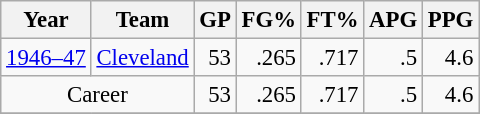<table class="wikitable sortable" style="font-size:95%; text-align:right;">
<tr>
<th>Year</th>
<th>Team</th>
<th>GP</th>
<th>FG%</th>
<th>FT%</th>
<th>APG</th>
<th>PPG</th>
</tr>
<tr>
<td style="text-align:left;"><a href='#'>1946–47</a></td>
<td style="text-align:left;"><a href='#'>Cleveland</a></td>
<td>53</td>
<td>.265</td>
<td>.717</td>
<td>.5</td>
<td>4.6</td>
</tr>
<tr>
<td style="text-align:center;" colspan="2">Career</td>
<td>53</td>
<td>.265</td>
<td>.717</td>
<td>.5</td>
<td>4.6</td>
</tr>
<tr>
</tr>
</table>
